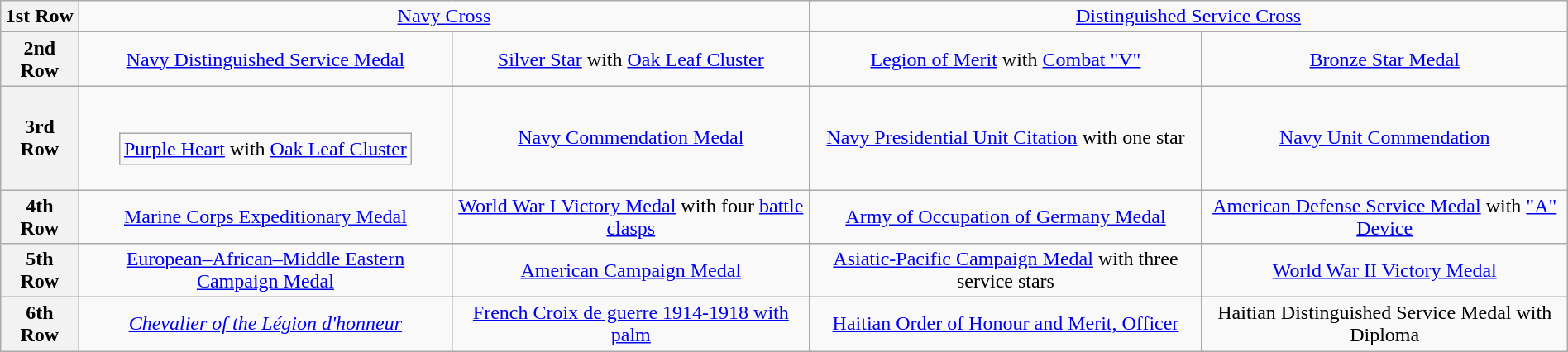<table class="wikitable" style="margin:1em auto; text-align:center;">
<tr>
<th>1st Row</th>
<td colspan="6"><a href='#'>Navy Cross</a></td>
<td colspan="5"><a href='#'>Distinguished Service Cross</a></td>
</tr>
<tr>
<th>2nd Row</th>
<td colspan="3"><a href='#'>Navy Distinguished Service Medal</a></td>
<td colspan="3"><a href='#'>Silver Star</a> with <a href='#'>Oak Leaf Cluster</a></td>
<td colspan="3"><a href='#'>Legion of Merit</a> with <a href='#'>Combat "V"</a></td>
<td colspan="3"><a href='#'>Bronze Star Medal</a></td>
</tr>
<tr>
<th>3rd Row</th>
<td colspan="3"><br><table class="wikitable" style="margin:1em auto; text-align:center;">
<tr>
<td colspan="3"><a href='#'>Purple Heart</a> with <a href='#'>Oak Leaf Cluster</a></td>
</tr>
</table>
</td>
<td colspan="3"><a href='#'>Navy Commendation Medal</a></td>
<td colspan="3"><a href='#'>Navy Presidential Unit Citation</a> with one star</td>
<td colspan="3"><a href='#'>Navy Unit Commendation</a></td>
</tr>
<tr>
<th>4th Row</th>
<td colspan="3"><a href='#'>Marine Corps Expeditionary Medal</a></td>
<td colspan="3"><a href='#'>World War I Victory Medal</a> with four <a href='#'>battle clasps</a></td>
<td colspan="3"><a href='#'>Army of Occupation of Germany Medal</a></td>
<td colspan="3"><a href='#'>American Defense Service Medal</a> with <a href='#'>"A" Device</a></td>
</tr>
<tr>
<th>5th Row</th>
<td colspan="3"><a href='#'>European–African–Middle Eastern Campaign Medal</a></td>
<td colspan="3"><a href='#'>American Campaign Medal</a></td>
<td colspan="3"><a href='#'>Asiatic-Pacific Campaign Medal</a> with three service stars</td>
<td colspan="3"><a href='#'>World War II Victory Medal</a></td>
</tr>
<tr>
<th>6th Row</th>
<td colspan="3"><a href='#'><em>Chevalier of the Légion d'honneur</em></a></td>
<td colspan="3"><a href='#'>French Croix de guerre 1914-1918 with palm</a></td>
<td colspan="3"><a href='#'>Haitian Order of Honour and Merit, Officer</a></td>
<td colspan="3">Haitian Distinguished Service Medal with Diploma</td>
</tr>
</table>
